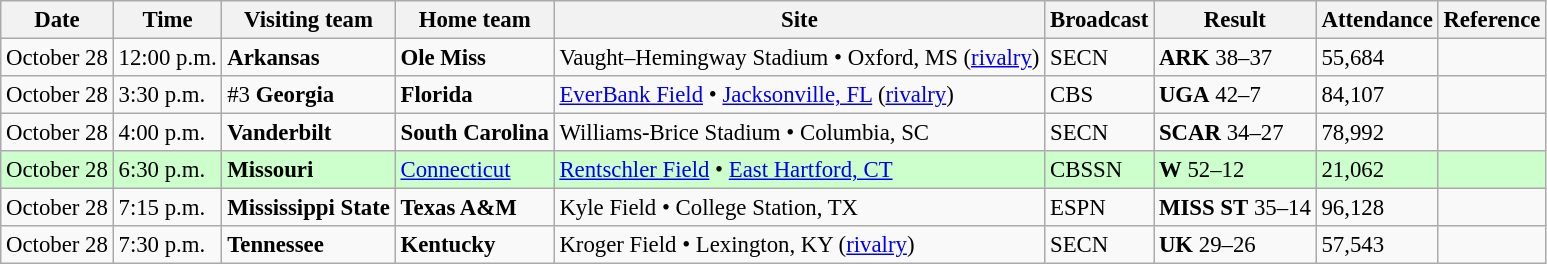<table class="wikitable" style="font-size:95%;">
<tr>
<th>Date</th>
<th>Time</th>
<th>Visiting team</th>
<th>Home team</th>
<th>Site</th>
<th>Broadcast</th>
<th>Result</th>
<th>Attendance</th>
<th class="unsortable">Reference</th>
</tr>
<tr bgcolor=>
<td>October 28</td>
<td>12:00 p.m.</td>
<td><strong>Arkansas</strong></td>
<td><strong>Ole Miss</strong></td>
<td>Vaught–Hemingway Stadium • Oxford, MS (<a href='#'>rivalry</a>)</td>
<td>SECN</td>
<td><strong>ARK</strong> 38–37</td>
<td>55,684</td>
<td></td>
</tr>
<tr bgcolor=>
<td>October 28</td>
<td>3:30 p.m.</td>
<td>#3 <strong>Georgia</strong></td>
<td><strong>Florida</strong></td>
<td><a href='#'>EverBank Field</a> • <a href='#'>Jacksonville, FL</a> (<a href='#'>rivalry</a>)</td>
<td>CBS</td>
<td><strong>UGA</strong> 42–7</td>
<td>84,107</td>
<td></td>
</tr>
<tr bgcolor=>
<td>October 28</td>
<td>4:00 p.m.</td>
<td><strong>Vanderbilt</strong></td>
<td><strong>South Carolina</strong></td>
<td>Williams-Brice Stadium • Columbia, SC</td>
<td>SECN</td>
<td><strong>SCAR</strong> 34–27</td>
<td>78,992</td>
<td></td>
</tr>
<tr bgcolor=ccffcc>
<td>October 28</td>
<td>6:30 p.m.</td>
<td><strong>Missouri</strong></td>
<td><a href='#'>Connecticut</a></td>
<td><a href='#'>Rentschler Field</a> • <a href='#'>East Hartford, CT</a></td>
<td>CBSSN</td>
<td><strong>W</strong> 52–12</td>
<td>21,062</td>
<td></td>
</tr>
<tr bgcolor=>
<td>October 28</td>
<td>7:15 p.m.</td>
<td><strong>Mississippi State</strong></td>
<td><strong>Texas A&M</strong></td>
<td>Kyle Field • College Station, TX</td>
<td>ESPN</td>
<td><strong>MISS ST</strong> 35–14</td>
<td>96,128</td>
<td></td>
</tr>
<tr bgcolor=>
<td>October 28</td>
<td>7:30 p.m.</td>
<td><strong>Tennessee</strong></td>
<td><strong>Kentucky</strong></td>
<td>Kroger Field • Lexington, KY (<a href='#'>rivalry</a>)</td>
<td>SECN</td>
<td><strong>UK</strong> 29–26</td>
<td>57,543</td>
<td></td>
</tr>
</table>
